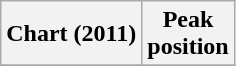<table class="wikitable sortable plainrowheaders" style="text-align:center">
<tr>
<th scope="col">Chart (2011)</th>
<th scope="col">Peak<br>position</th>
</tr>
<tr>
</tr>
</table>
